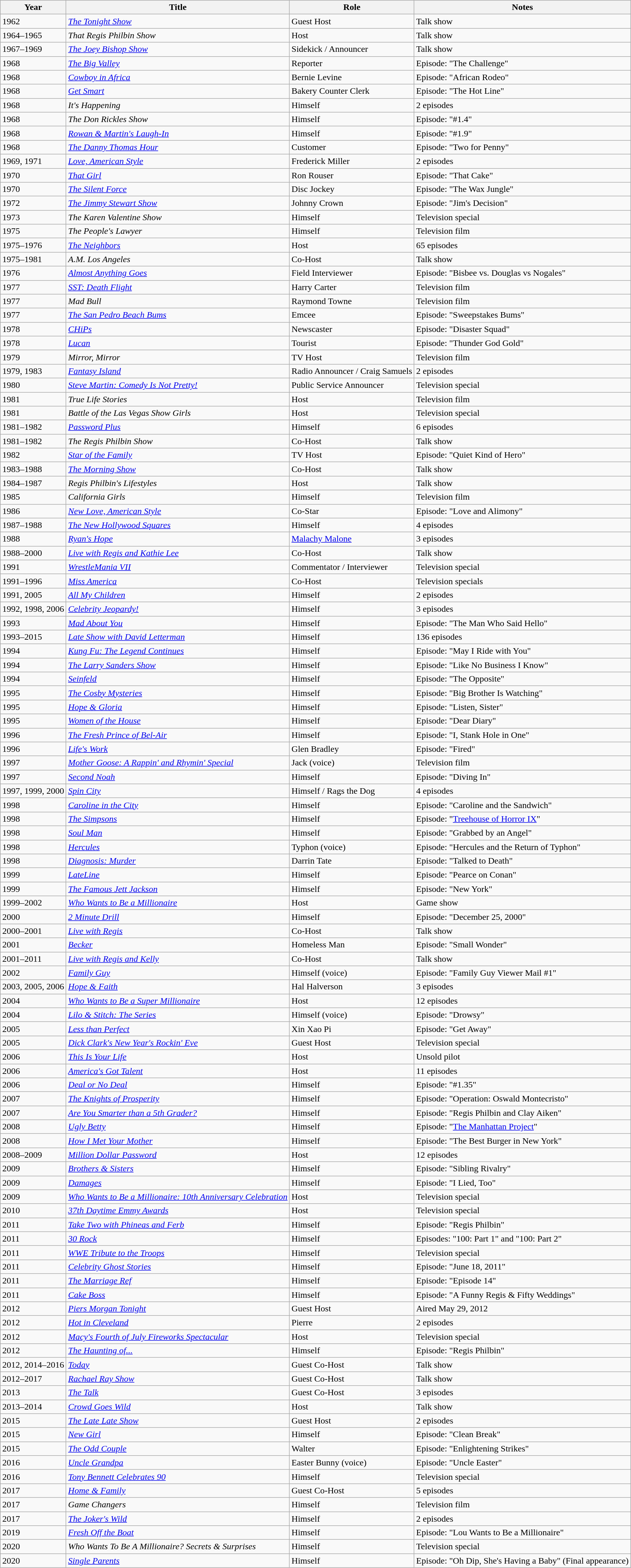<table class="wikitable sortable">
<tr>
<th>Year</th>
<th>Title</th>
<th>Role</th>
<th>Notes</th>
</tr>
<tr>
<td>1962</td>
<td><em><a href='#'>The Tonight Show</a></em></td>
<td>Guest Host</td>
<td>Talk show</td>
</tr>
<tr>
<td>1964–1965</td>
<td><em>That Regis Philbin Show</em></td>
<td>Host</td>
<td>Talk show</td>
</tr>
<tr>
<td>1967–1969</td>
<td><em><a href='#'>The Joey Bishop Show</a></em></td>
<td>Sidekick / Announcer</td>
<td>Talk show</td>
</tr>
<tr>
<td>1968</td>
<td><em><a href='#'>The Big Valley</a></em></td>
<td>Reporter</td>
<td>Episode: "The Challenge"</td>
</tr>
<tr>
<td>1968</td>
<td><em><a href='#'>Cowboy in Africa</a></em></td>
<td>Bernie Levine</td>
<td>Episode: "African Rodeo"</td>
</tr>
<tr>
<td>1968</td>
<td><em><a href='#'>Get Smart</a></em></td>
<td>Bakery Counter Clerk</td>
<td>Episode: "The Hot Line"</td>
</tr>
<tr>
<td>1968</td>
<td><em>It's Happening</em></td>
<td>Himself</td>
<td>2 episodes</td>
</tr>
<tr>
<td>1968</td>
<td><em>The Don Rickles Show</em></td>
<td>Himself</td>
<td>Episode: "#1.4"</td>
</tr>
<tr>
<td>1968</td>
<td><em><a href='#'>Rowan & Martin's Laugh-In</a></em></td>
<td>Himself</td>
<td>Episode: "#1.9"</td>
</tr>
<tr>
<td>1968</td>
<td><em><a href='#'>The Danny Thomas Hour</a></em></td>
<td>Customer</td>
<td>Episode: "Two for Penny"</td>
</tr>
<tr>
<td>1969, 1971</td>
<td><em><a href='#'>Love, American Style</a></em></td>
<td>Frederick Miller</td>
<td>2 episodes</td>
</tr>
<tr>
<td>1970</td>
<td><em><a href='#'>That Girl</a></em></td>
<td>Ron Rouser</td>
<td>Episode: "That Cake"</td>
</tr>
<tr>
<td>1970</td>
<td><em><a href='#'>The Silent Force</a></em></td>
<td>Disc Jockey</td>
<td>Episode: "The Wax Jungle"</td>
</tr>
<tr>
<td>1972</td>
<td><em><a href='#'>The Jimmy Stewart Show</a></em></td>
<td>Johnny Crown</td>
<td>Episode: "Jim's Decision"</td>
</tr>
<tr>
<td>1973</td>
<td><em>The Karen Valentine Show</em></td>
<td>Himself</td>
<td>Television special</td>
</tr>
<tr>
<td>1975</td>
<td><em>The People's Lawyer</em></td>
<td>Himself</td>
<td>Television film</td>
</tr>
<tr>
<td>1975–1976</td>
<td><em><a href='#'>The Neighbors</a></em></td>
<td>Host</td>
<td>65 episodes</td>
</tr>
<tr>
<td>1975–1981</td>
<td><em>A.M. Los Angeles</em></td>
<td>Co-Host</td>
<td>Talk show</td>
</tr>
<tr>
<td>1976</td>
<td><em><a href='#'>Almost Anything Goes</a></em></td>
<td>Field Interviewer</td>
<td>Episode: "Bisbee vs. Douglas vs Nogales"</td>
</tr>
<tr>
<td>1977</td>
<td><em><a href='#'>SST: Death Flight</a></em></td>
<td>Harry Carter</td>
<td>Television film</td>
</tr>
<tr>
<td>1977</td>
<td><em>Mad Bull</em></td>
<td>Raymond Towne</td>
<td>Television film</td>
</tr>
<tr>
<td>1977</td>
<td><em><a href='#'>The San Pedro Beach Bums</a></em></td>
<td>Emcee</td>
<td>Episode: "Sweepstakes Bums"</td>
</tr>
<tr>
<td>1978</td>
<td><em><a href='#'>CHiPs</a></em></td>
<td>Newscaster</td>
<td>Episode: "Disaster Squad"</td>
</tr>
<tr>
<td>1978</td>
<td><em><a href='#'>Lucan</a></em></td>
<td>Tourist</td>
<td>Episode: "Thunder God Gold"</td>
</tr>
<tr>
<td>1979</td>
<td><em>Mirror, Mirror</em></td>
<td>TV Host</td>
<td>Television film</td>
</tr>
<tr>
<td>1979, 1983</td>
<td><em><a href='#'>Fantasy Island</a></em></td>
<td>Radio Announcer / Craig Samuels</td>
<td>2 episodes</td>
</tr>
<tr>
<td>1980</td>
<td><em><a href='#'>Steve Martin: Comedy Is Not Pretty!</a></em></td>
<td>Public Service Announcer</td>
<td>Television special</td>
</tr>
<tr>
<td>1981</td>
<td><em>True Life Stories</em></td>
<td>Host</td>
<td>Television film</td>
</tr>
<tr>
<td>1981</td>
<td><em>Battle of the Las Vegas Show Girls</em></td>
<td>Host</td>
<td>Television special</td>
</tr>
<tr>
<td>1981–1982</td>
<td><em><a href='#'>Password Plus</a></em></td>
<td>Himself</td>
<td>6 episodes</td>
</tr>
<tr>
<td>1981–1982</td>
<td><em>The Regis Philbin Show</em></td>
<td>Co-Host</td>
<td>Talk show</td>
</tr>
<tr>
<td>1982</td>
<td><em><a href='#'>Star of the Family</a></em></td>
<td>TV Host</td>
<td>Episode: "Quiet Kind of Hero"</td>
</tr>
<tr>
<td>1983–1988</td>
<td><em><a href='#'>The Morning Show</a></em></td>
<td>Co-Host</td>
<td>Talk show</td>
</tr>
<tr>
<td>1984–1987</td>
<td><em>Regis Philbin's Lifestyles</em></td>
<td>Host</td>
<td>Talk show</td>
</tr>
<tr>
<td>1985</td>
<td><em>California Girls</em></td>
<td>Himself</td>
<td>Television film</td>
</tr>
<tr>
<td>1986</td>
<td><em><a href='#'>New Love, American Style</a></em></td>
<td>Co-Star</td>
<td>Episode: "Love and Alimony"</td>
</tr>
<tr>
<td>1987–1988</td>
<td><em><a href='#'>The New Hollywood Squares</a></em></td>
<td>Himself</td>
<td>4 episodes</td>
</tr>
<tr>
<td>1988</td>
<td><em><a href='#'>Ryan's Hope</a></em></td>
<td><a href='#'>Malachy Malone</a></td>
<td>3 episodes</td>
</tr>
<tr>
<td>1988–2000</td>
<td><em><a href='#'>Live with Regis and Kathie Lee</a></em></td>
<td>Co-Host</td>
<td>Talk show</td>
</tr>
<tr>
<td>1991</td>
<td><em><a href='#'>WrestleMania VII</a></em></td>
<td>Commentator / Interviewer</td>
<td>Television special</td>
</tr>
<tr>
<td>1991–1996</td>
<td><em><a href='#'>Miss America</a></em></td>
<td>Co-Host</td>
<td>Television specials</td>
</tr>
<tr>
<td>1991, 2005</td>
<td><em><a href='#'>All My Children</a></em></td>
<td>Himself</td>
<td>2 episodes</td>
</tr>
<tr>
<td>1992, 1998, 2006</td>
<td><em><a href='#'>Celebrity Jeopardy!</a></em></td>
<td>Himself</td>
<td>3 episodes</td>
</tr>
<tr>
<td>1993</td>
<td><em><a href='#'>Mad About You</a></em></td>
<td>Himself</td>
<td>Episode: "The Man Who Said Hello"</td>
</tr>
<tr>
<td>1993–2015</td>
<td><em><a href='#'>Late Show with David Letterman</a></em></td>
<td>Himself</td>
<td>136 episodes</td>
</tr>
<tr>
<td>1994</td>
<td><em><a href='#'>Kung Fu: The Legend Continues</a></em></td>
<td>Himself</td>
<td>Episode: "May I Ride with You"</td>
</tr>
<tr>
<td>1994</td>
<td><em><a href='#'>The Larry Sanders Show</a></em></td>
<td>Himself</td>
<td>Episode: "Like No Business I Know"</td>
</tr>
<tr>
<td>1994</td>
<td><em><a href='#'>Seinfeld</a></em></td>
<td>Himself</td>
<td>Episode: "The Opposite"</td>
</tr>
<tr>
<td>1995</td>
<td><em><a href='#'>The Cosby Mysteries</a></em></td>
<td>Himself</td>
<td>Episode: "Big Brother Is Watching"</td>
</tr>
<tr>
<td>1995</td>
<td><em><a href='#'>Hope & Gloria</a></em></td>
<td>Himself</td>
<td>Episode: "Listen, Sister"</td>
</tr>
<tr>
<td>1995</td>
<td><em><a href='#'>Women of the House</a></em></td>
<td>Himself</td>
<td>Episode: "Dear Diary"</td>
</tr>
<tr>
<td>1996</td>
<td><em><a href='#'>The Fresh Prince of Bel-Air</a></em></td>
<td>Himself</td>
<td>Episode: "I, Stank Hole in One"</td>
</tr>
<tr>
<td>1996</td>
<td><em><a href='#'>Life's Work</a></em></td>
<td>Glen Bradley</td>
<td>Episode: "Fired"</td>
</tr>
<tr>
<td>1997</td>
<td><em><a href='#'>Mother Goose: A Rappin' and Rhymin' Special</a></em></td>
<td>Jack (voice)</td>
<td>Television film</td>
</tr>
<tr>
<td>1997</td>
<td><em><a href='#'>Second Noah</a></em></td>
<td>Himself</td>
<td>Episode: "Diving In"</td>
</tr>
<tr>
<td>1997, 1999, 2000</td>
<td><em><a href='#'>Spin City</a></em></td>
<td>Himself / Rags the Dog</td>
<td>4 episodes</td>
</tr>
<tr>
<td>1998</td>
<td><em><a href='#'>Caroline in the City</a></em></td>
<td>Himself</td>
<td>Episode: "Caroline and the Sandwich"</td>
</tr>
<tr>
<td>1998</td>
<td><em><a href='#'>The Simpsons</a></em></td>
<td>Himself</td>
<td>Episode: "<a href='#'>Treehouse of Horror IX</a>"</td>
</tr>
<tr>
<td>1998</td>
<td><em><a href='#'>Soul Man</a></em></td>
<td>Himself</td>
<td>Episode: "Grabbed by an Angel"</td>
</tr>
<tr>
<td>1998</td>
<td><em><a href='#'>Hercules</a></em></td>
<td>Typhon (voice)</td>
<td>Episode: "Hercules and the Return of Typhon"</td>
</tr>
<tr>
<td>1998</td>
<td><em><a href='#'>Diagnosis: Murder</a></em></td>
<td>Darrin Tate</td>
<td>Episode: "Talked to Death"</td>
</tr>
<tr>
<td>1999</td>
<td><em><a href='#'>LateLine</a></em></td>
<td>Himself</td>
<td>Episode: "Pearce on Conan"</td>
</tr>
<tr>
<td>1999</td>
<td><em><a href='#'>The Famous Jett Jackson</a></em></td>
<td>Himself</td>
<td>Episode: "New York"</td>
</tr>
<tr>
<td>1999–2002</td>
<td><em><a href='#'>Who Wants to Be a Millionaire</a></em></td>
<td>Host</td>
<td>Game show</td>
</tr>
<tr>
<td>2000</td>
<td><em><a href='#'>2 Minute Drill</a></em></td>
<td>Himself</td>
<td>Episode: "December 25, 2000"</td>
</tr>
<tr>
<td>2000–2001</td>
<td><em><a href='#'>Live with Regis</a></em></td>
<td>Co-Host</td>
<td>Talk show</td>
</tr>
<tr>
<td>2001</td>
<td><em><a href='#'>Becker</a></em></td>
<td>Homeless Man</td>
<td>Episode: "Small Wonder"</td>
</tr>
<tr>
<td>2001–2011</td>
<td><em><a href='#'>Live with Regis and Kelly</a></em></td>
<td>Co-Host</td>
<td>Talk show</td>
</tr>
<tr>
<td>2002</td>
<td><em><a href='#'>Family Guy</a></em></td>
<td>Himself (voice)</td>
<td>Episode: "Family Guy Viewer Mail #1"</td>
</tr>
<tr>
<td>2003, 2005, 2006</td>
<td><em><a href='#'>Hope & Faith</a></em></td>
<td>Hal Halverson</td>
<td>3 episodes</td>
</tr>
<tr>
<td>2004</td>
<td><em><a href='#'>Who Wants to Be a Super Millionaire</a></em></td>
<td>Host</td>
<td>12 episodes</td>
</tr>
<tr>
<td>2004</td>
<td><em><a href='#'>Lilo & Stitch: The Series</a></em></td>
<td>Himself (voice)</td>
<td>Episode: "Drowsy"</td>
</tr>
<tr>
<td>2005</td>
<td><em><a href='#'>Less than Perfect</a></em></td>
<td>Xin Xao Pi</td>
<td>Episode: "Get Away"</td>
</tr>
<tr>
<td>2005</td>
<td><em><a href='#'>Dick Clark's New Year's Rockin' Eve</a></em></td>
<td>Guest Host</td>
<td>Television special</td>
</tr>
<tr>
<td>2006</td>
<td><em><a href='#'>This Is Your Life</a></em></td>
<td>Host</td>
<td>Unsold pilot</td>
</tr>
<tr>
<td>2006</td>
<td><em><a href='#'>America's Got Talent</a></em></td>
<td>Host</td>
<td>11 episodes</td>
</tr>
<tr>
<td>2006</td>
<td><em><a href='#'>Deal or No Deal</a></em></td>
<td>Himself</td>
<td>Episode: "#1.35"</td>
</tr>
<tr>
<td>2007</td>
<td><em><a href='#'>The Knights of Prosperity</a></em></td>
<td>Himself</td>
<td>Episode: "Operation: Oswald Montecristo"</td>
</tr>
<tr>
<td>2007</td>
<td><em><a href='#'>Are You Smarter than a 5th Grader?</a></em></td>
<td>Himself</td>
<td>Episode: "Regis Philbin and Clay Aiken"</td>
</tr>
<tr>
<td>2008</td>
<td><em><a href='#'>Ugly Betty</a></em></td>
<td>Himself</td>
<td>Episode: "<a href='#'>The Manhattan Project</a>"</td>
</tr>
<tr>
<td>2008</td>
<td><em><a href='#'>How I Met Your Mother</a></em></td>
<td>Himself</td>
<td>Episode: "The Best Burger in New York"</td>
</tr>
<tr>
<td>2008–2009</td>
<td><em><a href='#'>Million Dollar Password</a></em></td>
<td>Host</td>
<td>12 episodes</td>
</tr>
<tr>
<td>2009</td>
<td><em><a href='#'>Brothers & Sisters</a></em></td>
<td>Himself</td>
<td>Episode: "Sibling Rivalry"</td>
</tr>
<tr>
<td>2009</td>
<td><em><a href='#'>Damages</a></em></td>
<td>Himself</td>
<td>Episode: "I Lied, Too"</td>
</tr>
<tr>
<td>2009</td>
<td><em><a href='#'>Who Wants to Be a Millionaire: 10th Anniversary Celebration</a></em></td>
<td>Host</td>
<td>Television special</td>
</tr>
<tr>
<td>2010</td>
<td><em><a href='#'>37th Daytime Emmy Awards</a></em></td>
<td>Host</td>
<td>Television special</td>
</tr>
<tr>
<td>2011</td>
<td><em><a href='#'>Take Two with Phineas and Ferb</a></em></td>
<td>Himself</td>
<td>Episode: "Regis Philbin"</td>
</tr>
<tr>
<td>2011</td>
<td><a href='#'><em>30 Rock</em></a></td>
<td>Himself</td>
<td>Episodes: "100: Part 1" and "100: Part 2"</td>
</tr>
<tr>
<td>2011</td>
<td><em><a href='#'>WWE Tribute to the Troops</a></em></td>
<td>Himself</td>
<td>Television special</td>
</tr>
<tr>
<td>2011</td>
<td><em><a href='#'>Celebrity Ghost Stories</a></em></td>
<td>Himself</td>
<td>Episode: "June 18, 2011"</td>
</tr>
<tr>
<td>2011</td>
<td><em><a href='#'>The Marriage Ref</a></em></td>
<td>Himself</td>
<td>Episode: "Episode 14"</td>
</tr>
<tr>
<td>2011</td>
<td><em><a href='#'>Cake Boss</a></em></td>
<td>Himself</td>
<td>Episode: "A Funny Regis & Fifty Weddings"</td>
</tr>
<tr>
<td>2012</td>
<td><em><a href='#'>Piers Morgan Tonight</a></em></td>
<td>Guest Host</td>
<td>Aired May 29, 2012</td>
</tr>
<tr>
<td>2012</td>
<td><em><a href='#'>Hot in Cleveland</a></em></td>
<td>Pierre</td>
<td>2 episodes</td>
</tr>
<tr>
<td>2012</td>
<td><em><a href='#'>Macy's Fourth of July Fireworks Spectacular</a></em></td>
<td>Host</td>
<td>Television special</td>
</tr>
<tr>
<td>2012</td>
<td><em><a href='#'>The Haunting of...</a></em></td>
<td>Himself</td>
<td>Episode: "Regis Philbin"</td>
</tr>
<tr>
<td>2012, 2014–2016</td>
<td><em><a href='#'>Today</a></em></td>
<td>Guest Co-Host</td>
<td>Talk show</td>
</tr>
<tr>
<td>2012–2017</td>
<td><em><a href='#'>Rachael Ray Show</a></em></td>
<td>Guest Co-Host</td>
<td>Talk show</td>
</tr>
<tr>
<td>2013</td>
<td><em><a href='#'>The Talk</a></em></td>
<td>Guest Co-Host</td>
<td>3 episodes</td>
</tr>
<tr>
<td>2013–2014</td>
<td><em><a href='#'>Crowd Goes Wild</a></em></td>
<td>Host</td>
<td>Talk show</td>
</tr>
<tr>
<td>2015</td>
<td><em><a href='#'>The Late Late Show</a></em></td>
<td>Guest Host</td>
<td>2 episodes</td>
</tr>
<tr>
<td>2015</td>
<td><em><a href='#'>New Girl</a></em></td>
<td>Himself</td>
<td>Episode: "Clean Break"</td>
</tr>
<tr>
<td>2015</td>
<td><em><a href='#'>The Odd Couple</a></em></td>
<td>Walter</td>
<td>Episode: "Enlightening Strikes"</td>
</tr>
<tr>
<td>2016</td>
<td><em><a href='#'>Uncle Grandpa</a></em></td>
<td>Easter Bunny (voice)</td>
<td>Episode: "Uncle Easter"</td>
</tr>
<tr>
<td>2016</td>
<td><em><a href='#'>Tony Bennett Celebrates 90</a></em></td>
<td>Himself</td>
<td>Television special</td>
</tr>
<tr>
<td>2017</td>
<td><em><a href='#'>Home & Family</a></em></td>
<td>Guest Co-Host</td>
<td>5 episodes</td>
</tr>
<tr>
<td>2017</td>
<td><em>Game Changers</em></td>
<td>Himself</td>
<td>Television film</td>
</tr>
<tr>
<td>2017</td>
<td><em><a href='#'>The Joker's Wild</a></em></td>
<td>Himself</td>
<td>2 episodes</td>
</tr>
<tr>
<td>2019</td>
<td><em><a href='#'>Fresh Off the Boat</a></em></td>
<td>Himself</td>
<td>Episode: "Lou Wants to Be a Millionaire"</td>
</tr>
<tr>
<td>2020</td>
<td><em>Who Wants To Be A Millionaire? Secrets & Surprises</em></td>
<td>Himself</td>
<td>Television special</td>
</tr>
<tr>
<td>2020</td>
<td><em><a href='#'>Single Parents</a></em></td>
<td>Himself</td>
<td>Episode: "Oh Dip, She's Having a Baby" (Final appearance)</td>
</tr>
</table>
